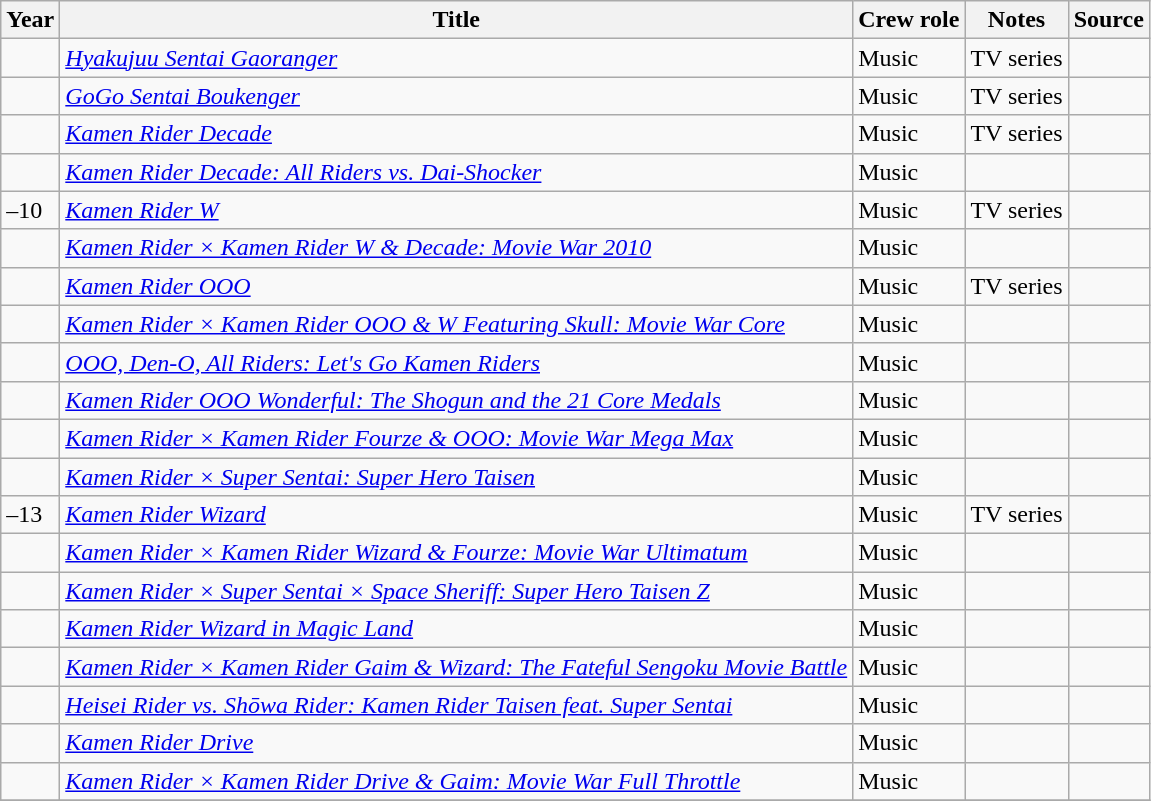<table class="wikitable sortable plainrowheaders">
<tr>
<th>Year</th>
<th>Title</th>
<th>Crew role</th>
<th class="unsortable">Notes</th>
<th class="unsortable">Source</th>
</tr>
<tr>
<td></td>
<td><em><a href='#'>Hyakujuu Sentai Gaoranger</a></em></td>
<td>Music</td>
<td>TV series</td>
<td></td>
</tr>
<tr>
<td></td>
<td><em><a href='#'>GoGo Sentai Boukenger</a></em></td>
<td>Music</td>
<td>TV series</td>
<td></td>
</tr>
<tr>
<td></td>
<td><em><a href='#'>Kamen Rider Decade</a></em></td>
<td>Music</td>
<td>TV series</td>
<td></td>
</tr>
<tr>
<td></td>
<td><em><a href='#'>Kamen Rider Decade: All Riders vs. Dai-Shocker</a></em></td>
<td>Music</td>
<td></td>
<td></td>
</tr>
<tr>
<td>–10</td>
<td><em><a href='#'>Kamen Rider W</a></em></td>
<td>Music</td>
<td>TV series</td>
<td></td>
</tr>
<tr>
<td></td>
<td><em><a href='#'>Kamen Rider × Kamen Rider W & Decade: Movie War 2010</a></em></td>
<td>Music</td>
<td></td>
<td></td>
</tr>
<tr>
<td></td>
<td><em><a href='#'>Kamen Rider OOO</a></em></td>
<td>Music</td>
<td>TV series</td>
<td></td>
</tr>
<tr>
<td></td>
<td><em><a href='#'>Kamen Rider × Kamen Rider OOO & W Featuring Skull: Movie War Core</a></em></td>
<td>Music</td>
<td></td>
<td></td>
</tr>
<tr>
<td></td>
<td><em><a href='#'>OOO, Den-O, All Riders: Let's Go Kamen Riders</a></em></td>
<td>Music</td>
<td></td>
<td></td>
</tr>
<tr>
<td></td>
<td><em><a href='#'>Kamen Rider OOO Wonderful: The Shogun and the 21 Core Medals</a></em></td>
<td>Music</td>
<td></td>
<td></td>
</tr>
<tr>
<td></td>
<td><em><a href='#'>Kamen Rider × Kamen Rider Fourze & OOO: Movie War Mega Max</a></em></td>
<td>Music</td>
<td></td>
<td></td>
</tr>
<tr>
<td></td>
<td><em><a href='#'>Kamen Rider × Super Sentai: Super Hero Taisen</a></em></td>
<td>Music</td>
<td></td>
<td></td>
</tr>
<tr>
<td>–13</td>
<td><em><a href='#'>Kamen Rider Wizard</a></em></td>
<td>Music</td>
<td>TV series</td>
<td></td>
</tr>
<tr>
<td></td>
<td><em><a href='#'>Kamen Rider × Kamen Rider Wizard & Fourze: Movie War Ultimatum</a></em></td>
<td>Music</td>
<td></td>
<td></td>
</tr>
<tr>
<td></td>
<td><em><a href='#'>Kamen Rider × Super Sentai × Space Sheriff: Super Hero Taisen Z</a></em></td>
<td>Music</td>
<td></td>
<td></td>
</tr>
<tr>
<td></td>
<td><em><a href='#'>Kamen Rider Wizard in Magic Land</a></em></td>
<td>Music</td>
<td></td>
<td></td>
</tr>
<tr>
<td></td>
<td><em><a href='#'>Kamen Rider × Kamen Rider Gaim & Wizard: The Fateful Sengoku Movie Battle</a></em></td>
<td>Music</td>
<td></td>
<td></td>
</tr>
<tr>
<td></td>
<td><em><a href='#'>Heisei Rider vs. Shōwa Rider: Kamen Rider Taisen feat. Super Sentai </a></em></td>
<td>Music</td>
<td></td>
<td></td>
</tr>
<tr>
<td></td>
<td><em><a href='#'>Kamen Rider Drive</a></em></td>
<td>Music</td>
<td></td>
<td></td>
</tr>
<tr>
<td></td>
<td><em><a href='#'>Kamen Rider × Kamen Rider Drive & Gaim: Movie War Full Throttle</a></em></td>
<td>Music</td>
<td></td>
<td></td>
</tr>
<tr>
</tr>
</table>
